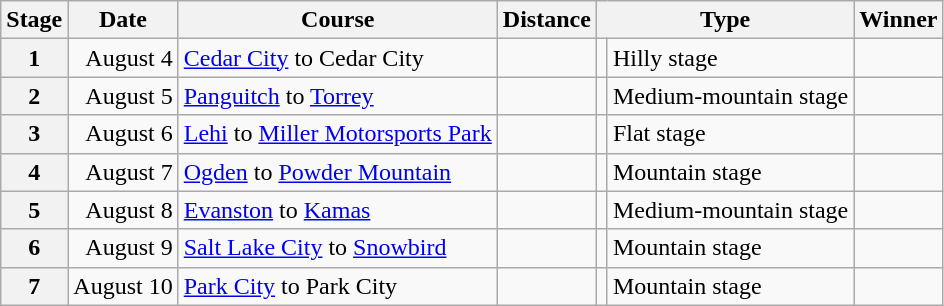<table class="wikitable">
<tr>
<th scope="col">Stage</th>
<th scope="col">Date</th>
<th scope="col">Course</th>
<th scope="col">Distance</th>
<th scope="col" colspan="2">Type</th>
<th scope="col">Winner</th>
</tr>
<tr>
<th style="text-align:center">1</th>
<td align=right>August 4</td>
<td><a href='#'>Cedar City</a> to Cedar City</td>
<td style="text-align:center;"></td>
<td></td>
<td>Hilly stage</td>
<td></td>
</tr>
<tr>
<th style="text-align:center">2</th>
<td align=right>August 5</td>
<td><a href='#'>Panguitch</a> to <a href='#'>Torrey</a></td>
<td style="text-align:center;"></td>
<td></td>
<td>Medium-mountain stage</td>
<td></td>
</tr>
<tr>
<th style="text-align:center">3</th>
<td align=right>August 6</td>
<td><a href='#'>Lehi</a> to <a href='#'>Miller Motorsports Park</a></td>
<td style="text-align:center;"></td>
<td></td>
<td>Flat stage</td>
<td></td>
</tr>
<tr>
<th style="text-align:center">4</th>
<td align=right>August 7</td>
<td><a href='#'>Ogden</a> to <a href='#'>Powder Mountain</a></td>
<td style="text-align:center;"></td>
<td></td>
<td>Mountain stage</td>
<td></td>
</tr>
<tr>
<th style="text-align:center">5</th>
<td align=right>August 8</td>
<td><a href='#'>Evanston</a> to <a href='#'>Kamas</a></td>
<td style="text-align:center;"></td>
<td></td>
<td>Medium-mountain stage</td>
<td></td>
</tr>
<tr>
<th style="text-align:center">6</th>
<td align=right>August 9</td>
<td><a href='#'>Salt Lake City</a> to <a href='#'>Snowbird</a></td>
<td style="text-align:center;"></td>
<td></td>
<td>Mountain stage</td>
<td></td>
</tr>
<tr>
<th style="text-align:center">7</th>
<td align=right>August 10</td>
<td><a href='#'>Park City</a> to Park City</td>
<td style="text-align:center;"></td>
<td></td>
<td>Mountain stage</td>
<td></td>
</tr>
</table>
